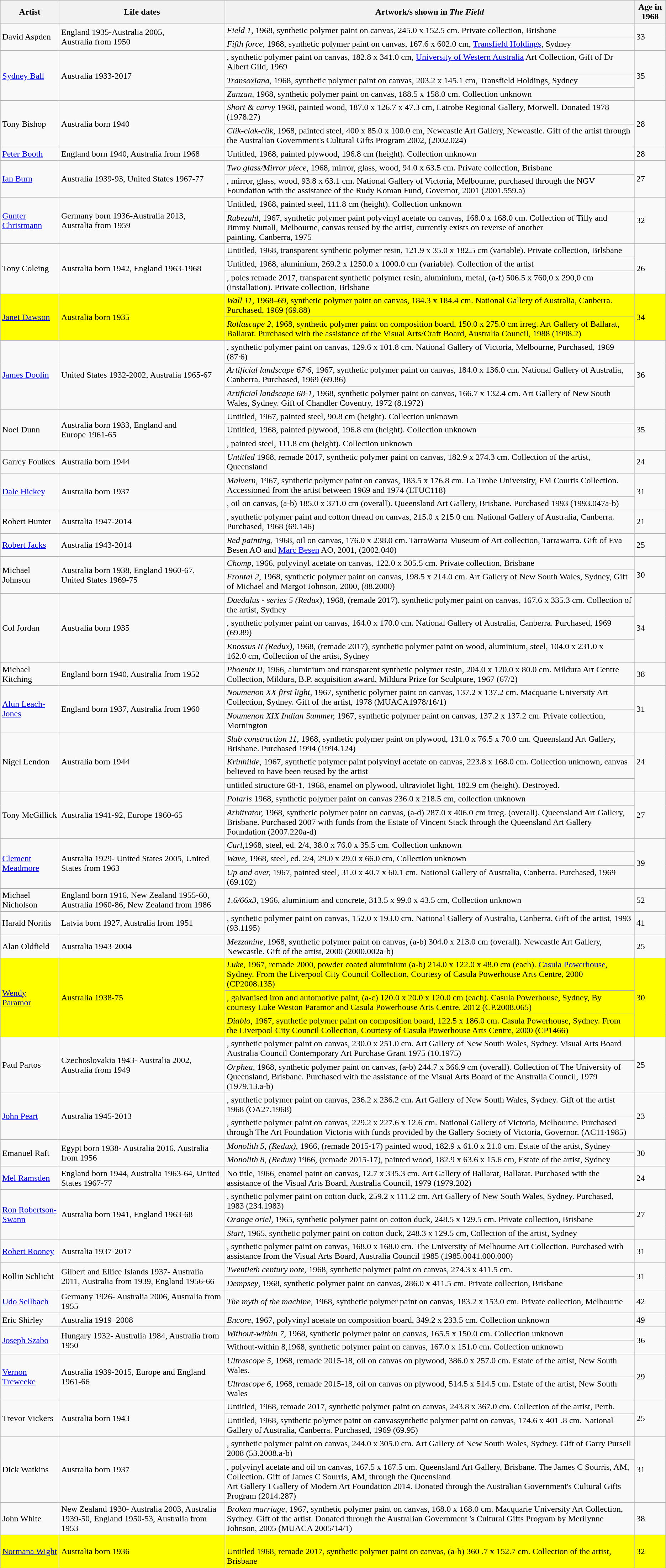<table class="wikitable">
<tr>
<th>Artist</th>
<th>Life dates</th>
<th>Artwork/s shown in <em>The Field</em></th>
<th>Age in 1968</th>
</tr>
<tr>
<td rowspan="2">David Aspden</td>
<td rowspan="2">England 1935-Australia 2005,<br>Australia from 1950</td>
<td><em>Field 1</em>, 1968, synthetic polymer paint on canvas, 245.0 x 152.5 cm. Private collection, Brisbane</td>
<td rowspan="2">33</td>
</tr>
<tr>
<td><em>Fifth force,</em> 1968, synthetic polymer paint on canvas, 167.6 x 602.0 cm, <a href='#'>Transfield Holdings</a>, Sydney</td>
</tr>
<tr>
<td rowspan="3"><a href='#'>Sydney Ball</a></td>
<td rowspan="3">Australia 1933-2017</td>
<td>, synthetic polymer paint on canvas, 182.8 x 341.0 cm, <a href='#'>University of Western Australia</a> Art Collection, Gift of Dr Albert Gild, 1969</td>
<td rowspan="3">35</td>
</tr>
<tr>
<td><em>Transoxiana,</em> 1968, synthetic polymer paint on canvas, 203.2 x 145.1 cm, Transfield Holdings, Sydney</td>
</tr>
<tr>
<td><em>Zanzan,</em> 1968, synthetic polymer paint on canvas, 188.5 x 158.0 cm. Collection unknown</td>
</tr>
<tr>
<td rowspan="2">Tony Bishop</td>
<td rowspan="2">Australia born 1940</td>
<td><em>Short & curvy</em> 1968, painted wood, 187.0 x 126.7 x 47.3 cm, Latrobe Regional Gallery, Morwell. Donated 1978 (1978.27)</td>
<td rowspan="2">28</td>
</tr>
<tr>
<td><em>Clik-clak-clik,</em> 1968, painted steel, 400 x 85.0 x 100.0 cm, Newcastle Art Gallery, Newcastle. Gift of the artist through the Australian Government's Cultural Gifts Program 2002, (2002.024)</td>
</tr>
<tr>
<td><a href='#'>Peter Booth</a></td>
<td>England born 1940, Australia from 1968</td>
<td>Untitled, 1968, painted plywood, 196.8 cm (height). Collection unknown</td>
<td>28</td>
</tr>
<tr>
<td rowspan="2"><a href='#'>Ian Burn</a></td>
<td rowspan="2">Australia 1939-93, United States 1967-77</td>
<td><em>Two glass/Mirror piece,</em> 1968, mirror, glass, wood, 94.0 x 63.5 cm. Private collection, Brisbane</td>
<td rowspan="2">27</td>
</tr>
<tr>
<td>, mirror, glass, wood, 93.8 x 63.1 cm. National Gallery of Victoria, Melbourne, purchased through the NGV Foundation with the assistance of the Rudy Koman Fund, Governor, 2001 (2001.559.a)</td>
</tr>
<tr>
<td rowspan="2"><a href='#'>Gunter Christmann</a></td>
<td rowspan="2">Germany born 1936-Australia 2013,<br>Australia from 1959</td>
<td>Untitled, 1968, painted steel, 111.8 cm (height). Collection unknown</td>
<td rowspan="2">32</td>
</tr>
<tr>
<td><em>Rubezahl</em>, 1967, synthetic polymer paint polyvinyl acetate on canvas, 168.0 x 168.0 cm. Collection of Tilly and Jimmy Nuttall, Melbourne, canvas reused by the artist, currently exists on reverse of another<br>painting, Canberra, 1975</td>
</tr>
<tr>
<td rowspan="3">Tony Coleing</td>
<td rowspan="3">Australia born 1942, England 1963-1968</td>
<td>Untitled, 1968, transparent synthetic polymer resin, 121.9 x 35.0 x 182.5 cm (variable). Private collection, Brlsbane</td>
<td rowspan="3">26</td>
</tr>
<tr>
<td>Untitled, 1968, aluminium, 269.2 x 1250.0 x 1000.0 cm (variable). Collection of the artist</td>
</tr>
<tr>
<td>, poles remade 2017, transparent synthetlc polymer resin, aluminium, metal, (a-f) 506.5 x 760,0 x 290,0 cm (installation). Private collection, Brlsbane</td>
</tr>
<tr | style="background: yellow;" |>
<td rowspan="2"><a href='#'>Janet Dawson</a></td>
<td rowspan="2">Australia born 1935</td>
<td><em>Wall 11</em>, 1968–69, synthetic polymer paint on canvas, 184.3 x 184.4 cm. National Gallery of Australia, Canberra. Purchased, 1969 (69.88)</td>
<td rowspan="2">34</td>
</tr>
<tr | style="background: yellow;" |>
<td><em>Rollascape 2</em>, 1968, synthetic polymer paint on composition board, 150.0 x 275.0 cm irreg. Art Gallery of Ballarat, Ballarat. Purchased with the assistance of the Visual Arts/Craft Board, Australia Council, 1988 (1998.2)</td>
</tr>
<tr>
<td rowspan="3"><a href='#'>James Doolin</a></td>
<td rowspan="3">United States 1932-2002, Australia 1965-67</td>
<td>, synthetic polymer paint on canvas, 129.6 x 101.8 cm. National Gallery of Victoria, Melbourne, Purchased, 1969 (87·6)</td>
<td rowspan="3">36</td>
</tr>
<tr>
<td><em>Artificial landscape 67·6</em>, 1967, synthetic polymer paint on canvas, 184.0 x 136.0 cm. National Gallery of Australia, Canberra. Purchased, 1969 (69.86)</td>
</tr>
<tr>
<td><em>Artificial landscape 68-1</em>, 1968, synthetic polymer paint on canvas, 166.7 x 132.4 cm. Art Gallery of New South Wales, Sydney. Gift of Chandler Coventry, 1972 (8.1972)</td>
</tr>
<tr>
<td rowspan="3">Noel Dunn</td>
<td rowspan="3">Australia born 1933, England and<br>Europe 1961-65</td>
<td>Untitled, 1967, painted steel, 90.8 cm (height). Collection unknown</td>
<td rowspan="3">35</td>
</tr>
<tr>
<td>Untitled, 1968, painted plywood, 196.8 cm (height). Collection unknown</td>
</tr>
<tr>
<td>, painted steel, 111.8 cm (height). Collection unknown</td>
</tr>
<tr>
<td>Garrey Foulkes</td>
<td>Australia born 1944</td>
<td><em>Untitled</em> 1968, remade 2017, synthetic polymer paint on canvas, 182.9 x 274.3 cm. Collection of the artist, Queensland</td>
<td>24</td>
</tr>
<tr>
<td rowspan="2"><a href='#'>Dale Hickey</a></td>
<td rowspan="2">Australia born 1937</td>
<td><em>Malvern,</em> 1967, synthetic polymer paint on canvas, 183.5 x 176.8 cm. La Trobe University, FM Courtis Collection. Accessioned from the artist between 1969 and 1974 (LTUC118)</td>
<td rowspan="2">31</td>
</tr>
<tr>
<td>, oil on canvas, (a-b) 185.0 x 371.0 cm (overall). Queensland Art Gallery, Brisbane. Purchased 1993 (1993.047a-b)</td>
</tr>
<tr>
<td>Robert Hunter</td>
<td>Australia 1947-2014</td>
<td>, synthetic polymer paint and cotton thread on canvas, 215.0 x 215.0 cm. National Gallery of Australia, Canberra. Purchased, 1968 (69.146)</td>
<td>21</td>
</tr>
<tr>
<td><a href='#'>Robert Jacks</a></td>
<td>Australia 1943-2014</td>
<td><em>Red painting,</em> 1968, oil on canvas, 176.0 x 238.0 cm. TarraWarra Museum of Art collection, Tarrawarra. Gift of Eva Besen AO and <a href='#'>Marc Besen</a> AO, 2001, (2002.040)</td>
<td>25</td>
</tr>
<tr>
<td rowspan="2">Michael Johnson</td>
<td rowspan="2">Australia born 1938, England 1960-67,<br>United States 1969-75</td>
<td><em>Chomp</em>, 1966, polyvinyl acetate on canvas, 122.0 x 305.5 cm. Private collection, Brisbane</td>
<td rowspan="2">30</td>
</tr>
<tr>
<td><em>Frontal 2</em>, 1968, synthetic polymer paint on canvas, 198.5 x 214.0 cm. Art Gallery of New South Wales, Sydney, Gift of Michael and Margot Johnson, 2000, (88.2000)</td>
</tr>
<tr>
<td rowspan="3">Col Jordan</td>
<td rowspan="3">Australia born 1935</td>
<td><em>Daedalus - series 5 (Redux),</em> 1968, (remade 2017), synthetic polymer paint on canvas, 167.6 x 335.3 cm. Collection of the artist, Sydney</td>
<td rowspan="3">34</td>
</tr>
<tr>
<td>, synthetic polymer paint on canvas, 164.0 x 170.0 cm. National Gallery of Australia, Canberra. Purchased, 1969 (69.89)</td>
</tr>
<tr>
<td><em>Knossus II (Redux),</em> 1968, (remade 2017), synthetic polymer paint on wood, aluminium, steel, 104.0 x 231.0 x 162.0 cm, Collection of the artist, Sydney</td>
</tr>
<tr>
<td>Michael Kitching</td>
<td>England born 1940, Australia from 1952</td>
<td><em>Phoenix II</em>, 1966, aluminium and transparent synthetic polymer resin, 204.0 x 120.0 x 80.0 cm. Mildura Art Centre Collection, Mildura, B.P. acquisition award, Mildura Prize for Sculpture, 1967 (67/2)</td>
<td>38</td>
</tr>
<tr>
<td rowspan="2"><a href='#'>Alun Leach-Jones</a></td>
<td rowspan="2">England born 1937, Australia from 1960</td>
<td><em>Noumenon XX first light,</em> 1967, synthetic polymer paint on canvas, 137.2 x 137.2 cm. Macquarie University Art Collection, Sydney. Gift of the artist, 1978 (MUACA1978/16/1)</td>
<td rowspan="2">31</td>
</tr>
<tr>
<td><em>Noumenon XIX Indian Summer,</em> 1967, synthetic polymer paint on canvas, 137.2 x 137.2 cm. Private collection, Mornington</td>
</tr>
<tr>
<td rowspan="3">Nigel Lendon</td>
<td rowspan="3">Australia born 1944</td>
<td><em>Slab construction 11</em>, 1968, synthetic polymer paint on plywood, 131.0 x 76.5 x 70.0 cm. Queensland Art Gallery, Brisbane. Purchased 1994 (1994.124)</td>
<td rowspan="3">24</td>
</tr>
<tr>
<td><em>Krinhilde,</em> 1967, synthetic polymer paint polyvinyl acetate on canvas, 223.8 x 168.0 cm. Collection unknown, canvas believed to have been reused by the artist</td>
</tr>
<tr>
<td>untitled structure 68-1, 1968, enamel on plywood, ultraviolet light, 182.9 cm (height). Destroyed.</td>
</tr>
<tr>
<td rowspan="2">Tony McGillick</td>
<td rowspan="2">Australia 1941-92, Europe 1960-65</td>
<td><em>Polaris</em> 1968, synthetic polymer paint on canvas 236.0 x 218.5 cm, collection unknown</td>
<td rowspan="2">27</td>
</tr>
<tr>
<td><em>Arbitrator,</em> 1968, synthetic polymer paint on canvas, (a-d) 287.0 x 406.0 cm irreg. (overall). Queensland Art Gallery, Brisbane. Purchased 2007 with funds from the Estate of Vincent Stack through the Queensland Art Gallery Foundation (2007.220a-d)</td>
</tr>
<tr>
<td rowspan="3"><a href='#'>Clement Meadmore</a></td>
<td rowspan="3">Australia 1929- United States 2005, United States from 1963</td>
<td><em>Curl</em>,1968, steel, ed. 2/4, 38.0 x 76.0 x 35.5 cm. Collection unknown</td>
<td rowspan="3">39</td>
</tr>
<tr>
<td><em>Wave</em>, 1968, steel, ed. 2/4, 29.0 x 29.0 x 66.0 cm, Collection unknown</td>
</tr>
<tr>
<td><em>Up and over,</em> 1967, painted steel, 31.0 x 40.7 x 60.1 cm. National Gallery of Australia, Canberra. Purchased, 1969 (69.102)</td>
</tr>
<tr>
<td>Michael Nicholson</td>
<td>England born 1916, New Zealand 1955-60, Australia 1960-86, New Zealand from 1986</td>
<td><em>1.6/66x3</em>, 1966, aluminium and concrete, 313.5 x 99.0 x 43.5 cm, Collection unknown</td>
<td>52</td>
</tr>
<tr>
<td>Harald Noritis</td>
<td>Latvia born 1927, Australia from 1951</td>
<td>, synthetic polymer paint on canvas, 152.0 x 193.0 cm. National Gallery of Australia, Canberra. Gift of the artist, 1993 (93.1195)</td>
<td>41</td>
</tr>
<tr>
<td>Alan Oldfield</td>
<td>Australia 1943-2004</td>
<td><em>Mezzanine,</em> 1968, synthetic polymer paint on canvas, (a-b) 304.0 x 213.0 cm (overall). Newcastle Art Gallery, Newcastle. Gift of the artist, 2000 (2000.002a-b)</td>
<td>25</td>
</tr>
<tr | style="background: yellow;" |>
<td rowspan="3"><a href='#'>Wendy Paramor</a></td>
<td rowspan="3">Australia 1938-75</td>
<td><em>Luke</em>, 1967, remade 2000, powder coated aluminium (a-b) 214.0 x 122.0 x 48.0 cm (each). <a href='#'>Casula Powerhouse</a>, Sydney. From the Liverpool City Council Collection, Courtesy of Casula Powerhouse Arts Centre, 2000 (CP2008.135)</td>
<td rowspan="3">30</td>
</tr>
<tr | style="background: yellow;" |>
<td>, galvanised iron and automotive paint, (a-c) 120.0 x 20.0 x 120.0 cm (each). Casula Powerhouse, Sydney, By courtesy Luke Weston Paramor and Casula Powerhouse Arts Centre, 2012 (CP.2008.065)</td>
</tr>
<tr | style="background: yellow;" |>
<td><em>Diablo</em>, 1967, synthetic polymer paint on composition board, 122.5 x 186.0 cm. Casula Powerhouse, Sydney. From the Liverpool City Council Collection, Courtesy of Casula Powerhouse Arts Centre, 2000 (CP1466)</td>
</tr>
<tr>
<td rowspan="2">Paul Partos</td>
<td rowspan="2">Czechoslovakia 1943- Australia 2002, Australia from 1949</td>
<td>, synthetic polymer paint on canvas, 230.0 x 251.0 cm. Art Gallery of New South Wales, Sydney. Visual Arts Board Australia Council Contemporary Art Purchase Grant 1975 (10.1975)</td>
<td rowspan="2">25</td>
</tr>
<tr>
<td><em>Orphea,</em> 1968, synthetic polymer paint on canvas, (a-b) 244.7 x 366.9 cm (overall). Collection of The University of Queensland, Brisbane. Purchased with the assistance of the Visual Arts Board of the Australia Council, 1979 (1979.13.a-b)</td>
</tr>
<tr>
<td rowspan="2"><a href='#'>John Peart</a></td>
<td rowspan="2">Australia 1945-2013</td>
<td>, synthetic polymer paint on canvas, 236.2 x 236.2 cm. Art Gallery of New South Wales, Sydney. Gift of the artist 1968 (OA27.1968)</td>
<td rowspan="2">23</td>
</tr>
<tr>
<td>, synthetic polymer paint on canvas, 229.2 x 227.6 x 12.6 cm. National Gallery of Victoria, Melbourne. Purchased through The Art Foundation Victoria with funds provided by the Gallery Society of Victoria, Governor. (AC11·1985)</td>
</tr>
<tr>
<td rowspan="2">Emanuel Raft</td>
<td rowspan="2">Egypt born 1938- Australia 2016, Australia from 1956</td>
<td><em>Monolith 5, (Redux),</em> 1966, (remade 2015-17) painted wood, 182.9 x 61.0 x 21.0 cm. Estate of the artist, Sydney</td>
<td rowspan="2">30</td>
</tr>
<tr>
<td><em>Monolith 8</em>, <em>(Redux)</em> 1966, (remade 2015-17), painted wood, 182.9 x 63.6 x 15.6 cm, Estate of the artist, Sydney</td>
</tr>
<tr>
<td><a href='#'>Mel Ramsden</a></td>
<td>England born 1944, Australia 1963-64, United States 1967-77</td>
<td>No title, 1966, enamel paint on canvas, 12.7 x 335.3 cm. Art Gallery of Ballarat, Ballarat. Purchased with the assistance of the Visual Arts Board, Australia Council, 1979 (1979.202)</td>
<td>24</td>
</tr>
<tr>
<td rowspan="3"><a href='#'>Ron Robertson-Swann</a></td>
<td rowspan="3">Australia born 1941, England 1963-68</td>
<td>, synthetic polymer paint on cotton duck, 259.2 x 111.2 cm. Art Gallery of New South Wales, Sydney. Purchased, 1983 (234.1983)</td>
<td rowspan="3">27</td>
</tr>
<tr>
<td><em>Orange oriel,</em> 1965, synthetic polymer paint on cotton duck, 248.5 x 129.5 cm. Private collection, Brisbane</td>
</tr>
<tr>
<td><em>Start</em>, 1965, synthetic polymer paint on cotton duck, 248.3 x 129.5 cm, Collection of the artist, Sydney</td>
</tr>
<tr>
<td><a href='#'>Robert Rooney</a></td>
<td>Australia 1937-2017</td>
<td>, synthetic polymer paint on canvas, 168.0 x 168.0 cm. The University of Melbourne Art Collection. Purchased with assistance from the Visual Arts Board, Australia Council 1985 (1985.0041.000.000)</td>
<td>31</td>
</tr>
<tr>
<td rowspan="2">Rollin Schlicht</td>
<td rowspan="2">Gilbert and Ellice Islands 1937- Australia 2011, Australia from 1939, England 1956-66</td>
<td><em>Twentieth century note,</em> 1968, synthetic polymer paint on canvas, 274.3 x 411.5 cm.</td>
<td rowspan="2">31</td>
</tr>
<tr>
<td><em>Dempsey</em>, 1968, synthetic polymer paint on canvas, 286.0 x 411.5 cm. Private collection, Brisbane</td>
</tr>
<tr>
<td><a href='#'>Udo Sellbach</a></td>
<td>Germany 1926- Australia 2006, Australia from 1955</td>
<td><em>The myth of the machine,</em> 1968, synthetic polymer paint on canvas, 183.2 x 153.0 cm. Private collection, Melbourne</td>
<td>42</td>
</tr>
<tr>
<td>Eric Shirley</td>
<td>Australia 1919–2008</td>
<td><em>Encore</em>, 1967, polyvinyl acetate on composition board, 349.2 x 233.5 cm. Collection unknown</td>
<td>49</td>
</tr>
<tr>
<td rowspan="2"><a href='#'>Joseph Szabo</a></td>
<td rowspan="2">Hungary 1932- Australia 1984, Australia from 1950</td>
<td><em>Without-within 7,</em> 1968, synthetic polymer paint on canvas, 165.5 x 150.0 cm. Collection unknown</td>
<td rowspan="2">36</td>
</tr>
<tr>
<td>Without-within 8,1968, synthetic polymer paint on canvas, 167.0 x 151.0 cm. Collection unknown</td>
</tr>
<tr>
<td rowspan="2"><a href='#'>Vernon Treweeke</a></td>
<td rowspan="2">Australia 1939-2015, Europe and England 1961-66</td>
<td><em>Ultrascope 5</em>, 1968, remade 2015-18, oil on canvas on plywood, 386.0 x 257.0 cm. Estate of the artist, New South Wales.</td>
<td rowspan="2">29</td>
</tr>
<tr>
<td><em>Ultrascope 6</em>, 1968, remade 2015-18, oil on canvas on plywood, 514.5 x 514.5 cm. Estate of the artist, New South Wales</td>
</tr>
<tr>
<td rowspan="2">Trevor Vickers</td>
<td rowspan="2">Australia born 1943</td>
<td>Untitled, 1968, remade 2017, synthetic polymer paint on canvas, 243.8 x 367.0 cm. Collection of the artist, Perth.</td>
<td rowspan="2">25</td>
</tr>
<tr>
<td>Untitled, 1968, synthetic polymer paint on canvassynthetic polymer paint on canvas, 174.6 x 401 .8 cm. National Gallery of Australia, Canberra. Purchased, 1969 (69.95)</td>
</tr>
<tr>
<td rowspan="2">Dick Watkins</td>
<td rowspan="2">Australia born 1937</td>
<td>, synthetic polymer paint on canvas, 244.0 x 305.0 cm. Art Gallery of New South Wales, Sydney. Gift of Garry Pursell 2008 (53.2008.a-b)</td>
<td rowspan="2">31</td>
</tr>
<tr>
<td>, polyvinyl acetate and oil on canvas, 167.5 x 167.5 cm. Queensland Art Gallery, Brisbane. The James C Sourris, AM, Collection. Gift of James C Sourris, AM, through the Queensland<br>Art Gallery I Gallery of Modern Art Foundation 2014. Donated through the Australian Government's Cultural Gifts Program (2014.287)</td>
</tr>
<tr>
<td>John White</td>
<td>New Zealand 1930- Australia 2003, Australia 1939-50, England 1950-53, Australia from 1953</td>
<td><em>Broken marriage,</em> 1967, synthetic polymer paint on canvas, 168.0 x 168.0 cm. Macquarie University Art Collection, Sydney. Gift of the artist. Donated through the Australian Government 's Cultural Gifts Program by Merilynne Johnson, 2005 (MUACA 2005/14/1)</td>
<td>38</td>
</tr>
<tr | style="background: yellow;" |>
<td><a href='#'>Normana Wight</a></td>
<td>Australia born 1936</td>
<td><br>Untitled 1968, remade 2017, synthetic polymer paint on canvas, (a-b) 360 .7 x 152.7 cm. Collection of the artist, Brisbane</td>
<td>32</td>
</tr>
</table>
